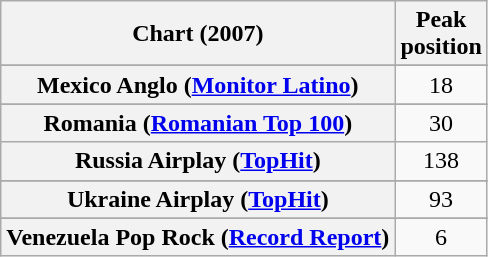<table class="wikitable sortable plainrowheaders" style="text-align:center">
<tr>
<th>Chart (2007)</th>
<th>Peak<br>position</th>
</tr>
<tr>
</tr>
<tr>
</tr>
<tr>
</tr>
<tr>
</tr>
<tr>
</tr>
<tr>
</tr>
<tr>
</tr>
<tr>
</tr>
<tr>
</tr>
<tr>
</tr>
<tr>
</tr>
<tr>
</tr>
<tr>
</tr>
<tr>
<th scope="row">Mexico Anglo (<a href='#'>Monitor Latino</a>)</th>
<td>18</td>
</tr>
<tr>
</tr>
<tr>
</tr>
<tr>
<th scope="row">Romania (<a href='#'>Romanian Top 100</a>)</th>
<td>30</td>
</tr>
<tr>
<th scope="row">Russia Airplay (<a href='#'>TopHit</a>)</th>
<td>138</td>
</tr>
<tr>
</tr>
<tr>
</tr>
<tr>
</tr>
<tr>
<th scope="row">Ukraine Airplay (<a href='#'>TopHit</a>)</th>
<td>93</td>
</tr>
<tr>
</tr>
<tr>
</tr>
<tr>
</tr>
<tr>
</tr>
<tr>
</tr>
<tr>
</tr>
<tr>
<th scope="row">Venezuela Pop Rock (<a href='#'>Record Report</a>)</th>
<td style="text-align:center;">6</td>
</tr>
</table>
